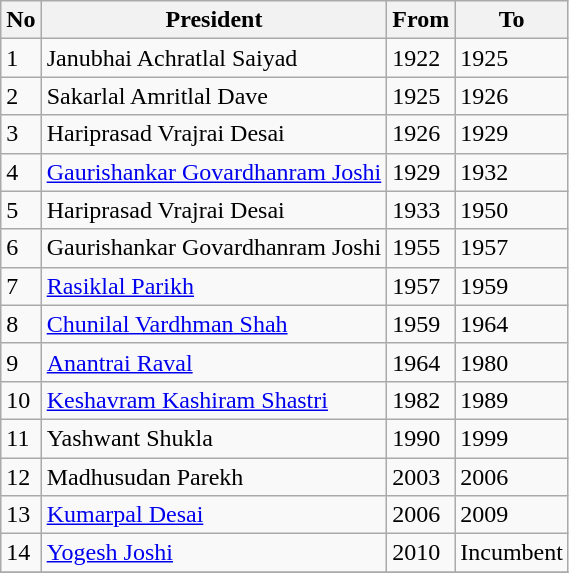<table class="wikitable">
<tr>
<th>No</th>
<th>President</th>
<th>From</th>
<th>To</th>
</tr>
<tr>
<td>1</td>
<td>Janubhai Achratlal Saiyad</td>
<td>1922</td>
<td>1925</td>
</tr>
<tr>
<td>2</td>
<td>Sakarlal Amritlal Dave</td>
<td>1925</td>
<td>1926</td>
</tr>
<tr>
<td>3</td>
<td>Hariprasad Vrajrai Desai</td>
<td>1926</td>
<td>1929</td>
</tr>
<tr>
<td>4</td>
<td><a href='#'>Gaurishankar Govardhanram Joshi</a></td>
<td>1929</td>
<td>1932</td>
</tr>
<tr>
<td>5</td>
<td>Hariprasad Vrajrai Desai</td>
<td>1933</td>
<td>1950</td>
</tr>
<tr>
<td>6</td>
<td>Gaurishankar Govardhanram Joshi</td>
<td>1955</td>
<td>1957</td>
</tr>
<tr>
<td>7</td>
<td><a href='#'>Rasiklal Parikh</a></td>
<td>1957</td>
<td>1959</td>
</tr>
<tr>
<td>8</td>
<td><a href='#'>Chunilal Vardhman Shah</a></td>
<td>1959</td>
<td>1964</td>
</tr>
<tr>
<td>9</td>
<td><a href='#'>Anantrai Raval</a></td>
<td>1964</td>
<td>1980</td>
</tr>
<tr>
<td>10</td>
<td><a href='#'>Keshavram Kashiram Shastri</a></td>
<td>1982</td>
<td>1989</td>
</tr>
<tr>
<td>11</td>
<td>Yashwant Shukla</td>
<td>1990</td>
<td>1999</td>
</tr>
<tr>
<td>12</td>
<td>Madhusudan Parekh</td>
<td>2003</td>
<td>2006</td>
</tr>
<tr>
<td>13</td>
<td><a href='#'>Kumarpal Desai</a></td>
<td>2006</td>
<td>2009</td>
</tr>
<tr>
<td>14</td>
<td><a href='#'>Yogesh Joshi</a></td>
<td>2010</td>
<td>Incumbent</td>
</tr>
<tr>
</tr>
</table>
